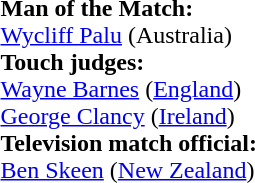<table style="width:100%">
<tr>
<td><br><strong>Man of the Match:</strong>
<br><a href='#'>Wycliff Palu</a> (Australia)<br><strong>Touch judges:</strong>
<br><a href='#'>Wayne Barnes</a> (<a href='#'>England</a>)
<br><a href='#'>George Clancy</a> (<a href='#'>Ireland</a>)
<br><strong>Television match official:</strong>
<br><a href='#'>Ben Skeen</a> (<a href='#'>New Zealand</a>)</td>
</tr>
</table>
